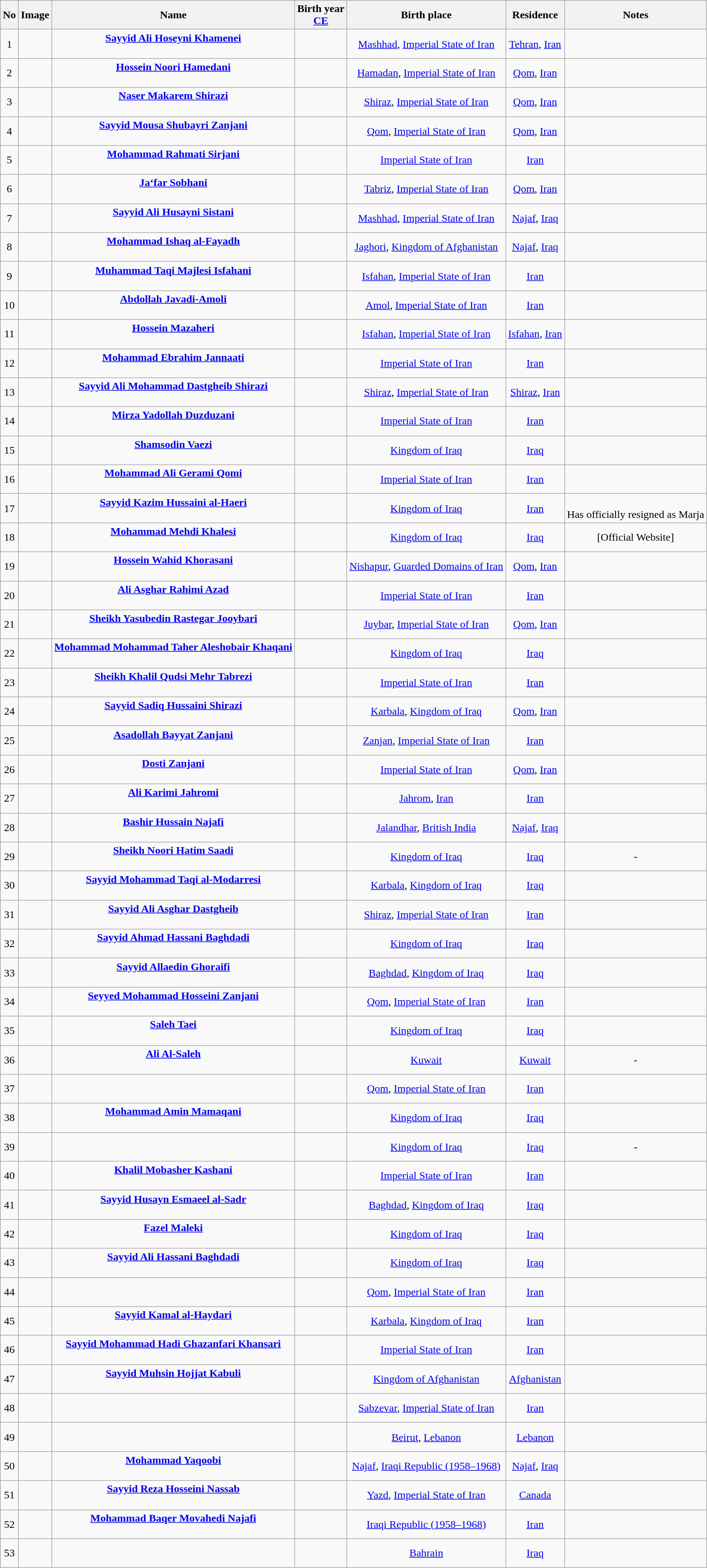<table class="wikitable sortable" style="text-align:center">
<tr>
<th><strong>No</strong></th>
<th><strong>Image</strong></th>
<th><strong>Name</strong></th>
<th><strong>Birth year</strong><br><a href='#'>CE</a></th>
<th><strong>Birth place</strong></th>
<th><strong>Residence</strong></th>
<th><strong>Notes</strong></th>
</tr>
<tr>
<td>1</td>
<td></td>
<td><strong><a href='#'>Sayyid Ali Hoseyni Khamenei</a> <br><br> </strong></td>
<td></td>
<td> <a href='#'>Mashhad</a>, <a href='#'>Imperial State of Iran</a></td>
<td> <a href='#'>Tehran</a>, <a href='#'>Iran</a></td>
<td></td>
</tr>
<tr>
<td>2</td>
<td></td>
<td><strong><a href='#'>Hossein Noori Hamedani</a> <br><br> </strong></td>
<td></td>
<td> <a href='#'>Hamadan</a>, <a href='#'>Imperial State of Iran</a></td>
<td> <a href='#'>Qom</a>, <a href='#'>Iran</a></td>
<td></td>
</tr>
<tr>
<td>3</td>
<td></td>
<td><strong><a href='#'>Naser Makarem Shirazi</a> <br><br> </strong></td>
<td></td>
<td> <a href='#'>Shiraz</a>, <a href='#'>Imperial State of Iran</a></td>
<td> <a href='#'>Qom</a>, <a href='#'>Iran</a></td>
<td></td>
</tr>
<tr>
<td>4</td>
<td></td>
<td><strong><a href='#'>Sayyid Mousa Shubayri Zanjani</a> <br><br> </strong></td>
<td></td>
<td> <a href='#'>Qom</a>, <a href='#'>Imperial State of Iran</a></td>
<td> <a href='#'>Qom</a>, <a href='#'>Iran</a></td>
<td></td>
</tr>
<tr>
<td>5</td>
<td></td>
<td><strong><a href='#'>Mohammad Rahmati Sirjani</a> <br><br> </strong></td>
<td></td>
<td> <a href='#'>Imperial State of Iran</a></td>
<td> <a href='#'>Iran</a></td>
<td></td>
</tr>
<tr>
<td>6</td>
<td></td>
<td><strong><a href='#'>Ja‘far Sobhani</a> <br><br> </strong></td>
<td></td>
<td> <a href='#'>Tabriz</a>, <a href='#'>Imperial State of Iran</a></td>
<td> <a href='#'>Qom</a>, <a href='#'>Iran</a></td>
<td></td>
</tr>
<tr>
<td>7</td>
<td></td>
<td><strong><a href='#'>Sayyid Ali Husayni Sistani</a> <br><br> </strong></td>
<td></td>
<td> <a href='#'>Mashhad</a>, <a href='#'>Imperial State of Iran</a></td>
<td> <a href='#'>Najaf</a>, <a href='#'>Iraq</a></td>
<td></td>
</tr>
<tr>
<td>8</td>
<td></td>
<td><strong><a href='#'>Mohammad Ishaq al-Fayadh</a> <br><br> </strong></td>
<td></td>
<td> <a href='#'>Jaghori</a>, <a href='#'>Kingdom of Afghanistan</a></td>
<td> <a href='#'>Najaf</a>, <a href='#'>Iraq</a></td>
<td></td>
</tr>
<tr>
<td>9</td>
<td></td>
<td><strong><a href='#'>Muhammad Taqi Majlesi Isfahani</a> <br><br> </strong></td>
<td></td>
<td> <a href='#'>Isfahan</a>, <a href='#'>Imperial State of Iran</a></td>
<td> <a href='#'>Iran</a></td>
<td> </td>
</tr>
<tr>
<td>10</td>
<td></td>
<td><strong><a href='#'>Abdollah Javadi-Amoli</a> <br><br> </strong></td>
<td></td>
<td> <a href='#'>Amol</a>, <a href='#'>Imperial State of Iran</a></td>
<td> <a href='#'>Iran</a></td>
<td></td>
</tr>
<tr>
<td>11</td>
<td></td>
<td><strong><a href='#'>Hossein Mazaheri</a> <br><br> </strong></td>
<td></td>
<td> <a href='#'>Isfahan</a>, <a href='#'>Imperial State of Iran</a></td>
<td> <a href='#'>Isfahan</a>, <a href='#'>Iran</a></td>
<td></td>
</tr>
<tr>
<td>12</td>
<td></td>
<td><strong><a href='#'>Mohammad Ebrahim Jannaati</a> <br><br> </strong></td>
<td></td>
<td> <a href='#'>Imperial State of Iran</a></td>
<td> <a href='#'>Iran</a></td>
<td></td>
</tr>
<tr>
<td>13</td>
<td></td>
<td><strong><a href='#'>Sayyid Ali Mohammad Dastgheib Shirazi</a> <br><br> </strong></td>
<td></td>
<td><a href='#'>Shiraz</a>, <a href='#'>Imperial State of Iran</a></td>
<td> <a href='#'>Shiraz</a>, <a href='#'>Iran</a></td>
<td></td>
</tr>
<tr>
<td>14</td>
<td></td>
<td><strong><a href='#'>Mirza Yadollah Duzduzani</a> <br><br> </strong></td>
<td></td>
<td> <a href='#'>Imperial State of Iran</a></td>
<td> <a href='#'>Iran</a></td>
<td></td>
</tr>
<tr>
<td>15</td>
<td></td>
<td><strong><a href='#'>Shamsodin Vaezi</a> <br><br> </strong></td>
<td></td>
<td> <a href='#'>Kingdom of Iraq</a></td>
<td> <a href='#'>Iraq</a></td>
<td></td>
</tr>
<tr>
<td>16</td>
<td></td>
<td><strong><a href='#'>Mohammad Ali Gerami Qomi</a> <br><br> </strong></td>
<td></td>
<td> <a href='#'>Imperial State of Iran</a></td>
<td> <a href='#'>Iran</a></td>
<td></td>
</tr>
<tr>
<td>17</td>
<td></td>
<td><strong><a href='#'>Sayyid Kazim Hussaini al-Haeri</a> <br><br> </strong></td>
<td></td>
<td> <a href='#'>Kingdom of Iraq</a></td>
<td> <a href='#'>Iran</a></td>
<td> <br> Has officially resigned as Marja</td>
</tr>
<tr>
<td>18</td>
<td></td>
<td><strong><a href='#'>Mohammad Mehdi Khalesi</a> <br><br> </strong></td>
<td></td>
<td> <a href='#'>Kingdom of Iraq</a></td>
<td> <a href='#'>Iraq</a></td>
<td>[Official Website]</td>
</tr>
<tr>
<td>19</td>
<td></td>
<td><strong><a href='#'>Hossein Wahid Khorasani</a><br><br> </strong></td>
<td></td>
<td> <a href='#'>Nishapur</a>, <a href='#'>Guarded Domains of Iran</a></td>
<td> <a href='#'>Qom</a>, <a href='#'>Iran</a></td>
<td></td>
</tr>
<tr>
<td>20</td>
<td></td>
<td><strong><a href='#'>Ali Asghar Rahimi Azad</a> <br><br> </strong></td>
<td></td>
<td> <a href='#'>Imperial State of Iran</a></td>
<td> <a href='#'>Iran</a></td>
<td></td>
</tr>
<tr>
<td>21</td>
<td></td>
<td><strong><a href='#'>Sheikh Yasubedin Rastegar Jooybari</a> <br><br> </strong></td>
<td></td>
<td> <a href='#'>Juybar</a>, <a href='#'>Imperial State of Iran</a></td>
<td> <a href='#'>Qom</a>, <a href='#'>Iran</a></td>
<td></td>
</tr>
<tr>
<td>22</td>
<td></td>
<td><strong><a href='#'>Mohammad Mohammad Taher Aleshobair Khaqani</a> <br><br> </strong></td>
<td></td>
<td> <a href='#'>Kingdom of Iraq</a></td>
<td> <a href='#'>Iraq</a></td>
<td></td>
</tr>
<tr>
<td>23</td>
<td></td>
<td><strong><a href='#'>Sheikh Khalil Qudsi Mehr Tabrezi</a> <br><br> </strong></td>
<td></td>
<td> <a href='#'>Imperial State of Iran</a></td>
<td> <a href='#'>Iran</a></td>
<td> </td>
</tr>
<tr>
<td>24</td>
<td></td>
<td><strong><a href='#'>Sayyid Sadiq Hussaini Shirazi</a> <br><br> </strong></td>
<td></td>
<td> <a href='#'>Karbala</a>, <a href='#'>Kingdom of Iraq</a></td>
<td> <a href='#'>Qom</a>, <a href='#'>Iran</a></td>
<td></td>
</tr>
<tr>
<td>25</td>
<td></td>
<td><strong><a href='#'>Asadollah Bayyat Zanjani</a> <br><br> </strong></td>
<td></td>
<td> <a href='#'>Zanjan</a>, <a href='#'>Imperial State of Iran</a></td>
<td> <a href='#'>Iran</a></td>
<td></td>
</tr>
<tr>
<td>26</td>
<td></td>
<td><strong><a href='#'>Dosti Zanjani</a> <br><br> </strong></td>
<td></td>
<td> <a href='#'>Imperial State of Iran</a></td>
<td> <a href='#'>Qom</a>, <a href='#'>Iran</a></td>
<td></td>
</tr>
<tr>
<td>27</td>
<td></td>
<td><strong><a href='#'>Ali Karimi Jahromi</a> <br><br> </strong></td>
<td></td>
<td> <a href='#'>Jahrom</a>, <a href='#'>Iran</a></td>
<td> <a href='#'>Iran</a></td>
<td></td>
</tr>
<tr>
<td>28</td>
<td></td>
<td><strong><a href='#'>Bashir Hussain Najafi</a> <br><br> </strong></td>
<td></td>
<td> <a href='#'>Jalandhar</a>, <a href='#'>British India</a></td>
<td> <a href='#'>Najaf</a>, <a href='#'>Iraq</a></td>
<td></td>
</tr>
<tr>
<td>29</td>
<td></td>
<td><strong><a href='#'>Sheikh Noori Hatim Saadi</a> <br><br> </strong></td>
<td></td>
<td> <a href='#'>Kingdom of Iraq</a></td>
<td> <a href='#'>Iraq</a></td>
<td>-</td>
</tr>
<tr>
<td>30</td>
<td></td>
<td><strong><a href='#'>Sayyid Mohammad Taqi al-Modarresi</a> <br><br> </strong></td>
<td></td>
<td> <a href='#'>Karbala</a>, <a href='#'>Kingdom of Iraq</a></td>
<td> <a href='#'>Iraq</a></td>
<td></td>
</tr>
<tr>
<td>31</td>
<td></td>
<td><strong><a href='#'>Sayyid Ali Asghar Dastgheib</a> <br><br> </strong></td>
<td></td>
<td> <a href='#'>Shiraz</a>, <a href='#'>Imperial State of Iran</a></td>
<td> <a href='#'>Iran</a></td>
<td></td>
</tr>
<tr>
<td>32</td>
<td></td>
<td><strong><a href='#'>Sayyid Ahmad Hassani Baghdadi</a> <br><br> </strong></td>
<td></td>
<td> <a href='#'>Kingdom of Iraq</a></td>
<td> <a href='#'>Iraq</a></td>
<td></td>
</tr>
<tr>
<td>33</td>
<td></td>
<td><strong><a href='#'>Sayyid Allaedin Ghoraifi</a> <br><br> </strong></td>
<td></td>
<td> <a href='#'>Baghdad</a>, <a href='#'>Kingdom of Iraq</a></td>
<td> <a href='#'>Iraq</a></td>
<td></td>
</tr>
<tr>
<td>34</td>
<td></td>
<td><strong><a href='#'>Seyyed Mohammad Hosseini Zanjani</a> <br><br> </strong></td>
<td></td>
<td> <a href='#'>Qom</a>, <a href='#'>Imperial State of Iran</a></td>
<td> <a href='#'>Iran</a></td>
<td></td>
</tr>
<tr>
<td>35</td>
<td></td>
<td><strong><a href='#'>Saleh Taei</a> <br><br> </strong></td>
<td></td>
<td> <a href='#'>Kingdom of Iraq</a></td>
<td> <a href='#'>Iraq</a></td>
<td></td>
</tr>
<tr>
<td>36</td>
<td></td>
<td><strong><a href='#'>Ali Al-Saleh</a> <br><br> </strong></td>
<td></td>
<td> <a href='#'>Kuwait</a></td>
<td> <a href='#'>Kuwait</a></td>
<td>-</td>
</tr>
<tr>
<td>37</td>
<td></td>
<td><strong> <br><br> </strong></td>
<td></td>
<td> <a href='#'>Qom</a>, <a href='#'>Imperial State of Iran</a></td>
<td> <a href='#'>Iran</a></td>
<td></td>
</tr>
<tr>
<td>38</td>
<td></td>
<td><strong><a href='#'>Mohammad Amin Mamaqani</a> <br><br> </strong></td>
<td></td>
<td> <a href='#'>Kingdom of Iraq</a></td>
<td> <a href='#'>Iraq</a></td>
<td> </td>
</tr>
<tr>
<td>39</td>
<td></td>
<td><strong> <br><br> </strong></td>
<td></td>
<td> <a href='#'>Kingdom of Iraq</a></td>
<td> <a href='#'>Iraq</a></td>
<td>-</td>
</tr>
<tr>
<td>40</td>
<td></td>
<td><strong><a href='#'>Khalil Mobasher Kashani</a> <br><br> </strong></td>
<td></td>
<td> <a href='#'>Imperial State of Iran</a></td>
<td> <a href='#'>Iran</a></td>
<td></td>
</tr>
<tr>
<td>41</td>
<td></td>
<td><strong><a href='#'>Sayyid Husayn Esmaeel al-Sadr</a> <br><br> </strong></td>
<td></td>
<td> <a href='#'>Baghdad</a>, <a href='#'>Kingdom of Iraq</a></td>
<td> <a href='#'>Iraq</a></td>
<td></td>
</tr>
<tr>
<td>42</td>
<td></td>
<td><strong><a href='#'>Fazel Maleki</a> <br><br> </strong></td>
<td></td>
<td> <a href='#'>Kingdom of Iraq</a></td>
<td> <a href='#'>Iraq</a></td>
<td></td>
</tr>
<tr>
<td>43</td>
<td></td>
<td><strong><a href='#'>Sayyid Ali Hassani Baghdadi</a> <br><br> </strong></td>
<td></td>
<td> <a href='#'>Kingdom of Iraq</a></td>
<td> <a href='#'>Iraq</a></td>
<td></td>
</tr>
<tr>
<td>44</td>
<td></td>
<td><strong> <br><br> </strong></td>
<td></td>
<td> <a href='#'>Qom</a>, <a href='#'>Imperial State of Iran</a></td>
<td> <a href='#'>Iran</a></td>
<td> </td>
</tr>
<tr>
<td>45</td>
<td></td>
<td><strong><a href='#'>Sayyid Kamal al-Haydari</a> <br><br> </strong></td>
<td></td>
<td> <a href='#'>Karbala</a>, <a href='#'>Kingdom of Iraq</a></td>
<td> <a href='#'>Iran</a></td>
<td> </td>
</tr>
<tr>
<td>46</td>
<td></td>
<td><strong><a href='#'>Sayyid Mohammad Hadi Ghazanfari Khansari</a> <br><br> </strong></td>
<td></td>
<td> <a href='#'>Imperial State of Iran</a></td>
<td> <a href='#'>Iran</a></td>
<td></td>
</tr>
<tr>
<td>47</td>
<td></td>
<td><strong><a href='#'>Sayyid Muhsin Hojjat Kabuli</a> <br><br> </strong></td>
<td></td>
<td> <a href='#'>Kingdom of Afghanistan</a></td>
<td> <a href='#'>Afghanistan</a></td>
<td> </td>
</tr>
<tr>
<td>48</td>
<td></td>
<td><strong> <br><br> </strong></td>
<td></td>
<td> <a href='#'>Sabzevar</a>, <a href='#'>Imperial State of Iran</a></td>
<td> <a href='#'>Iran</a></td>
<td></td>
</tr>
<tr>
<td>49</td>
<td></td>
<td><strong> <br><br> </strong></td>
<td></td>
<td> <a href='#'>Beirut</a>, <a href='#'>Lebanon</a></td>
<td> <a href='#'>Lebanon</a></td>
<td></td>
</tr>
<tr>
<td>50</td>
<td></td>
<td><strong><a href='#'>Mohammad Yaqoobi</a> <br><br> </strong></td>
<td></td>
<td> <a href='#'>Najaf</a>, <a href='#'>Iraqi Republic (1958–1968)</a></td>
<td> <a href='#'>Najaf</a>, <a href='#'>Iraq</a></td>
<td></td>
</tr>
<tr>
<td>51</td>
<td></td>
<td><strong><a href='#'>Sayyid Reza Hosseini Nassab</a> <br><br> </strong></td>
<td></td>
<td> <a href='#'>Yazd</a>, <a href='#'>Imperial State of Iran</a></td>
<td> <a href='#'>Canada</a></td>
<td> </td>
</tr>
<tr>
<td>52</td>
<td></td>
<td><strong><a href='#'>Mohammad Baqer Movahedi Najafi</a> <br><br> </strong></td>
<td></td>
<td> <a href='#'>Iraqi Republic (1958–1968)</a></td>
<td> <a href='#'>Iran</a></td>
<td></td>
</tr>
<tr>
<td>53</td>
<td></td>
<td><strong> <br><br> </strong></td>
<td></td>
<td> <a href='#'>Bahrain</a></td>
<td> <a href='#'>Iraq</a></td>
<td></td>
</tr>
</table>
